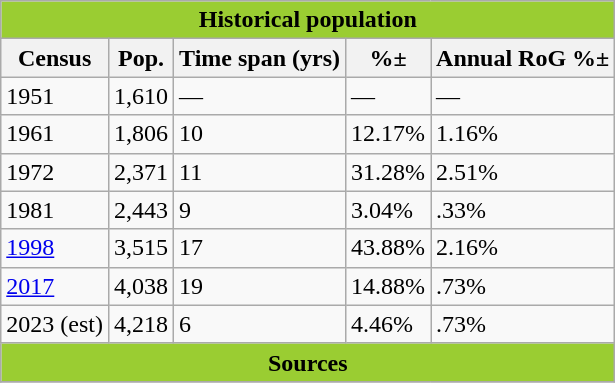<table class="sortable wikitable">
<tr>
<th colspan="5" style="text-align:center; background:YellowGreen;"><strong>Historical population</strong></th>
</tr>
<tr>
<th>Census</th>
<th>Pop.</th>
<th>Time span (yrs)</th>
<th>%±</th>
<th>Annual RoG %±</th>
</tr>
<tr>
<td>1951</td>
<td>1,610</td>
<td>—</td>
<td>—</td>
<td>—</td>
</tr>
<tr>
<td>1961</td>
<td>1,806</td>
<td>10</td>
<td>12.17%</td>
<td>1.16%</td>
</tr>
<tr>
<td>1972</td>
<td>2,371</td>
<td>11</td>
<td>31.28%</td>
<td>2.51%</td>
</tr>
<tr>
<td>1981</td>
<td>2,443</td>
<td>9</td>
<td>3.04%</td>
<td>.33%</td>
</tr>
<tr>
<td><a href='#'>1998</a></td>
<td>3,515</td>
<td>17</td>
<td>43.88%</td>
<td>2.16%</td>
</tr>
<tr>
<td><a href='#'>2017</a></td>
<td>4,038</td>
<td>19</td>
<td>14.88%</td>
<td>.73%</td>
</tr>
<tr>
<td>2023 (est)</td>
<td>4,218</td>
<td>6</td>
<td>4.46%</td>
<td>.73%</td>
</tr>
<tr>
<th colspan="5" style="text-align:center; background:YellowGreen;"><strong>Sources</strong></th>
</tr>
<tr>
</tr>
</table>
